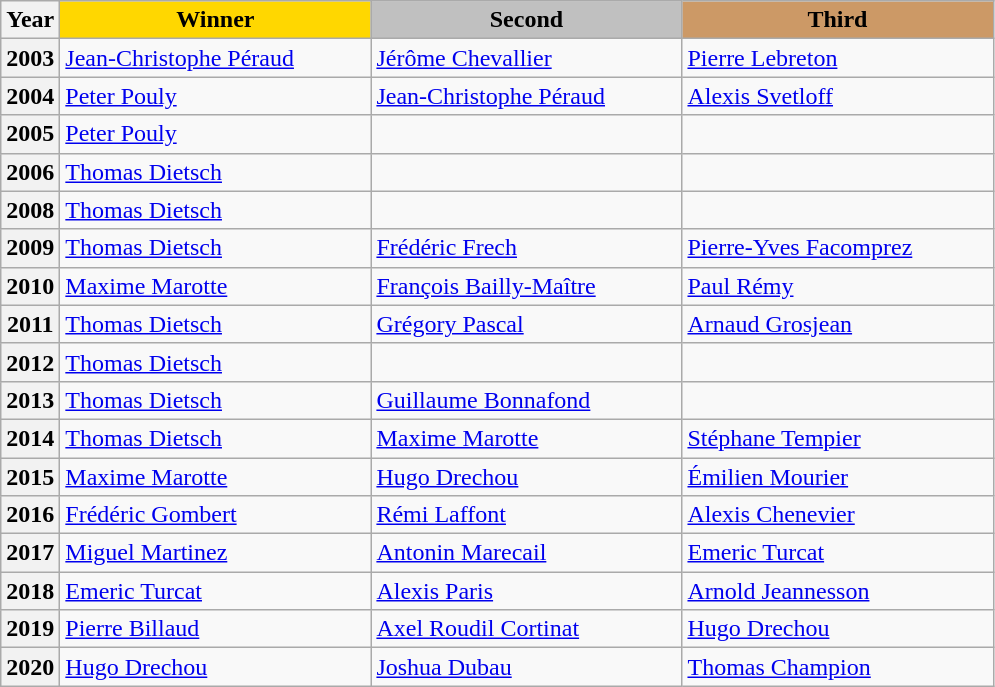<table class="wikitable sortable">
<tr>
<th>Year</th>
<th scope=col colspan=1 style="width:200px; background: gold;">Winner</th>
<th scope=col colspan=1 style="width:200px; background: silver;">Second</th>
<th scope=col colspan=1 style="width:200px; background: #cc9966;">Third</th>
</tr>
<tr>
<th>2003</th>
<td><a href='#'>Jean-Christophe Péraud</a></td>
<td><a href='#'>Jérôme Chevallier</a></td>
<td><a href='#'>Pierre Lebreton</a></td>
</tr>
<tr>
<th>2004</th>
<td><a href='#'>Peter Pouly</a></td>
<td><a href='#'>Jean-Christophe Péraud</a></td>
<td><a href='#'>Alexis Svetloff</a></td>
</tr>
<tr>
<th>2005</th>
<td><a href='#'>Peter Pouly</a></td>
<td></td>
<td></td>
</tr>
<tr>
<th>2006</th>
<td><a href='#'>Thomas Dietsch</a></td>
<td></td>
<td></td>
</tr>
<tr>
<th>2008</th>
<td><a href='#'>Thomas Dietsch</a></td>
<td></td>
<td></td>
</tr>
<tr>
<th>2009</th>
<td><a href='#'>Thomas Dietsch</a></td>
<td><a href='#'>Frédéric Frech</a></td>
<td><a href='#'>Pierre-Yves Facomprez</a></td>
</tr>
<tr>
<th>2010</th>
<td><a href='#'>Maxime Marotte</a></td>
<td><a href='#'>François Bailly-Maître</a></td>
<td><a href='#'>Paul Rémy</a></td>
</tr>
<tr>
<th>2011</th>
<td><a href='#'>Thomas Dietsch</a></td>
<td><a href='#'>Grégory Pascal</a></td>
<td><a href='#'>Arnaud Grosjean</a></td>
</tr>
<tr>
<th>2012</th>
<td><a href='#'>Thomas Dietsch</a></td>
<td></td>
<td></td>
</tr>
<tr>
<th>2013</th>
<td><a href='#'>Thomas Dietsch</a></td>
<td><a href='#'>Guillaume Bonnafond</a></td>
<td></td>
</tr>
<tr>
<th>2014</th>
<td><a href='#'>Thomas Dietsch</a></td>
<td><a href='#'>Maxime Marotte</a></td>
<td><a href='#'>Stéphane Tempier</a></td>
</tr>
<tr>
<th>2015</th>
<td><a href='#'>Maxime Marotte</a></td>
<td><a href='#'>Hugo Drechou</a></td>
<td><a href='#'>Émilien Mourier</a></td>
</tr>
<tr>
<th>2016</th>
<td><a href='#'>Frédéric Gombert</a></td>
<td><a href='#'>Rémi Laffont</a></td>
<td><a href='#'>Alexis Chenevier</a></td>
</tr>
<tr>
<th>2017</th>
<td><a href='#'>Miguel Martinez</a></td>
<td><a href='#'>Antonin Marecail</a></td>
<td><a href='#'>Emeric Turcat</a></td>
</tr>
<tr>
<th>2018</th>
<td><a href='#'>Emeric Turcat</a></td>
<td><a href='#'>Alexis Paris</a></td>
<td><a href='#'>Arnold Jeannesson</a></td>
</tr>
<tr>
<th>2019</th>
<td><a href='#'>Pierre Billaud</a></td>
<td><a href='#'>Axel Roudil Cortinat</a></td>
<td><a href='#'>Hugo Drechou</a></td>
</tr>
<tr>
<th>2020</th>
<td><a href='#'>Hugo Drechou</a></td>
<td><a href='#'>Joshua Dubau</a></td>
<td><a href='#'>Thomas Champion</a></td>
</tr>
</table>
